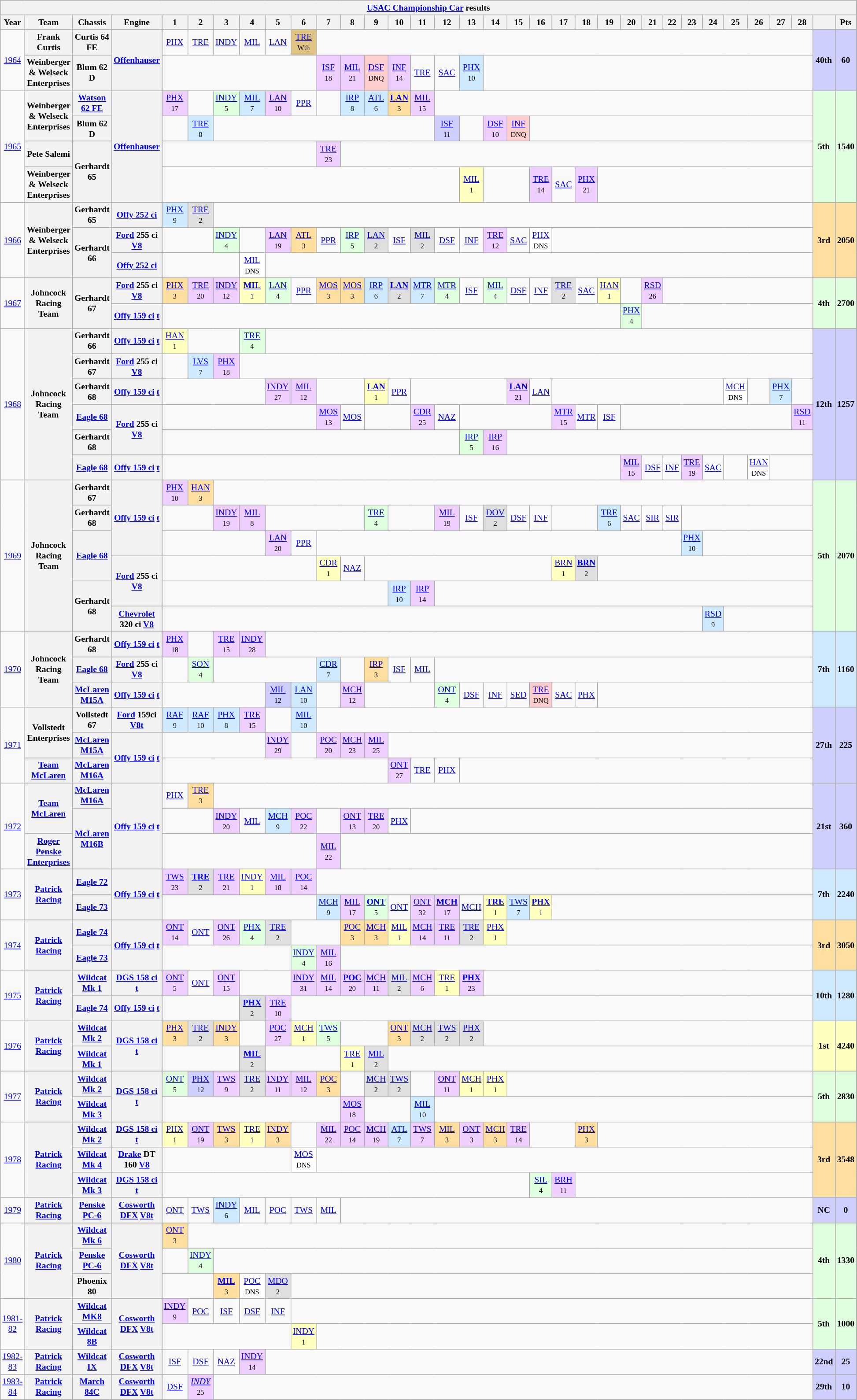<table class="wikitable" style="text-align:center; font-size:82%">
<tr>
<th colspan=34><a href='#'>USAC Championship Car</a> results</th>
</tr>
<tr>
<th>Year</th>
<th>Team</th>
<th>Chassis</th>
<th>Engine</th>
<th>1</th>
<th>2</th>
<th>3</th>
<th>4</th>
<th>5</th>
<th>6</th>
<th>7</th>
<th>8</th>
<th>9</th>
<th>10</th>
<th>11</th>
<th>12</th>
<th>13</th>
<th>14</th>
<th>15</th>
<th>16</th>
<th>17</th>
<th>18</th>
<th>19</th>
<th>20</th>
<th>21</th>
<th>22</th>
<th>23</th>
<th>24</th>
<th>25</th>
<th>26</th>
<th>27</th>
<th>28</th>
<th></th>
<th>Pts</th>
</tr>
<tr>
<td rowspan=2><a href='#'>1964</a></td>
<th>Frank Curtis</th>
<th>Curtis 64 FE</th>
<th rowspan=2><a href='#'>Offenhauser</a></th>
<td><a href='#'>PHX</a></td>
<td><a href='#'>TRE</a></td>
<td><a href='#'>INDY</a></td>
<td><a href='#'>MIL</a></td>
<td><a href='#'>LAN</a></td>
<td style="background:#DFC484;"><a href='#'>TRE</a><br><small>Wth</small></td>
<td colspan=22></td>
<th rowspan=2 style="background:#CFCFFF;">40th</th>
<th rowspan=2 style="background:#CFCFFF;">60</th>
</tr>
<tr>
<th>Weinberger & Welseck Enterprises</th>
<th>Blum  62 D</th>
<td colspan=6></td>
<td style="background:#EFCFFF;"><a href='#'>ISF</a><br><small>18</small></td>
<td style="background:#EFCFFF;"><a href='#'>MIL</a><br><small>21</small></td>
<td style="background:#FFCFCF;"><a href='#'>DSF</a><br><small>DNQ</small></td>
<td style="background:#EFCFFF;"><a href='#'>INF</a><br><small>14</small></td>
<td><a href='#'>TRE</a></td>
<td><a href='#'>SAC</a></td>
<td style="background:#CFEAFF;"><a href='#'>PHX</a><br><small>10</small></td>
<td colspan=15></td>
</tr>
<tr>
<td rowspan=4><a href='#'>1965</a></td>
<th rowspan=2>Weinberger & Welseck Enterprises</th>
<th><a href='#'>Watson 62 FE</a></th>
<th rowspan=4><a href='#'>Offenhauser</a></th>
<td style="background:#EFCFFF;"><a href='#'>PHX</a><br><small>17</small></td>
<td></td>
<td style="background:#DFFFDF;"><a href='#'>INDY</a><br><small>5</small></td>
<td style="background:#CFEAFF;"><a href='#'>MIL</a><br><small>7</small></td>
<td style="background:#EFCFFF;"><a href='#'>LAN</a><br><small>10</small></td>
<td><a href='#'>PPR</a></td>
<td></td>
<td style="background:#CFEAFF;"><a href='#'>IRP</a><br><small>8</small></td>
<td style="background:#CFEAFF;"><a href='#'>ATL</a><br><small>6</small></td>
<td style="background:#FFDF9F;"><strong><a href='#'>LAN</a></strong><br><small>3</small></td>
<td style="background:#EFCFFF;"><a href='#'>MIL</a><br><small>15</small></td>
<td colspan=17></td>
<th rowspan=4 style="background:#DFFFDF;">5th</th>
<th rowspan=4 style="background:#DFFFDF;">1540</th>
</tr>
<tr>
<th>Blum 62 D</th>
<td></td>
<td style="background:#CFEAFF;"><a href='#'>TRE</a><br><small>8</small></td>
<td colspan=9></td>
<td style="background:#CFCFFF;"><a href='#'>ISF</a><br><small>11</small></td>
<td></td>
<td style="background:#EFCFFF;"><a href='#'>DSF</a><br><small>10</small></td>
<td style="background:#FFCFCF;"><a href='#'>INF</a><br><small>DNQ</small></td>
<td colspan=13></td>
</tr>
<tr>
<th>Pete Salemi</th>
<th rowspan=2>Gerhardt 65</th>
<td colspan=6></td>
<td style="background:#EFCFFF;"><a href='#'>TRE</a><br><small>23</small></td>
<td colspan=21></td>
</tr>
<tr>
<th>Weinberger & Welseck Enterprises</th>
<td colspan=12></td>
<td style="background:#FFFFBF;"><a href='#'>MIL</a><br><small>1</small></td>
<td colspan=2></td>
<td style="background:#EFCFFF;"><a href='#'>TRE</a><br><small>14</small></td>
<td><a href='#'>SAC</a></td>
<td style="background:#EFCFFF;"><a href='#'>PHX</a><br><small>21</small></td>
<td colspan=10></td>
</tr>
<tr>
<td rowspan=3><a href='#'>1966</a></td>
<th rowspan=3>Weinberger & Welseck Enterprises</th>
<th>Gerhardt 65</th>
<th><a href='#'>Offy 252 ci</a></th>
<td style="background:#CFEAFF;"><a href='#'>PHX</a><br><small>9</small></td>
<td style="background:#DFDFDF;"><a href='#'>TRE</a><br><small>2</small></td>
<td colspan=26></td>
<th rowspan=3 style="background:#FFDF9F;">3rd</th>
<th rowspan=3 style="background:#FFDF9F;">2050</th>
</tr>
<tr>
<th rowspan=2>Gerhardt 66</th>
<th><a href='#'>Ford</a> 255 ci <a href='#'>V8</a></th>
<td colspan=2></td>
<td style="background:#DFFFDF;"><a href='#'>INDY</a><br><small>4</small></td>
<td></td>
<td style="background:#EFCFFF;"><a href='#'>LAN</a><br><small>19</small></td>
<td style="background:#FFDF9F;"><a href='#'>ATL</a><br><small>3</small></td>
<td><a href='#'>PPR</a></td>
<td style="background:#DFFFDF;"><a href='#'>IRP</a><br><small>5</small></td>
<td style="background:#DFDFDF;"><a href='#'>LAN</a><br><small>2</small></td>
<td><a href='#'>ISF</a></td>
<td style="background:#DFDFDF;"><a href='#'>MIL</a><br><small>2</small></td>
<td><a href='#'>DSF</a></td>
<td><a href='#'>INF</a></td>
<td style="background:#EFCFFF;"><a href='#'>TRE</a><br><small>12</small></td>
<td><a href='#'>SAC</a></td>
<td style="background:#FFFFFF;"><a href='#'>PHX</a><br><small>DNS</small></td>
<td colspan=12></td>
</tr>
<tr>
<th><a href='#'>Offy 252 ci</a></th>
<td colspan=3></td>
<td style="background:#FFFFFF;"><a href='#'>MIL</a><br><small>DNS</small></td>
<td colspan=24></td>
</tr>
<tr>
<td rowspan=2><a href='#'>1967</a></td>
<th rowspan=2>Johncock Racing Team</th>
<th rowspan=2>Gerhardt 67</th>
<th><a href='#'>Ford</a> 255 ci <a href='#'>V8</a></th>
<td style="background:#FFDF9F;"><a href='#'>PHX</a><br><small>3</small></td>
<td style="background:#EFCFFF;"><a href='#'>TRE</a><br><small>20</small></td>
<td style="background:#EFCFFF;"><a href='#'>INDY</a><br><small>12</small></td>
<td style="background:#FFFFBF;"><strong><a href='#'>MIL</a></strong><br><small>1</small></td>
<td style="background:#DFFFDF;"><a href='#'>LAN</a><br><small>4</small></td>
<td><a href='#'>PPR</a></td>
<td style="background:#FFDF9F;"><a href='#'>MOS</a><br><small>3</small></td>
<td style="background:#FFDF9F;"><a href='#'>MOS</a><br><small>3</small></td>
<td style="background:#CFEAFF;"><a href='#'>IRP</a><br><small>6</small></td>
<td style="background:#DFDFDF;"><strong><a href='#'>LAN</a></strong><br><small>2</small></td>
<td style="background:#CFEAFF;"><a href='#'>MTR</a><br><small>7</small></td>
<td style="background:#DFFFDF;"><a href='#'>MTR</a><br><small>4</small></td>
<td><a href='#'>ISF</a></td>
<td style="background:#DFFFDF;"><a href='#'>MIL</a><br><small>4</small></td>
<td><a href='#'>DSF</a></td>
<td><a href='#'>INF</a></td>
<td style="background:#DFDFDF;"><a href='#'>TRE</a><br><small>2</small></td>
<td><a href='#'>SAC</a></td>
<td style="background:#FFFFBF;"><a href='#'>HAN</a><br><small>1</small></td>
<td></td>
<td style="background:#EFCFFF;"><a href='#'>RSD</a><br><small>26</small></td>
<td colspan=7></td>
<th rowspan=2 style="background:#DFFFDF;">4th</th>
<th rowspan=2 style="background:#DFFFDF;">2700</th>
</tr>
<tr>
<th><a href='#'>Offy 159 ci</a> <a href='#'>t</a></th>
<td colspan=19></td>
<td style="background:#DFFFDF;"><a href='#'>PHX</a><br><small>4</small></td>
<td colspan=8></td>
</tr>
<tr>
<td rowspan=6><a href='#'>1968</a></td>
<th rowspan=6>Johncock Racing Team</th>
<th>Gerhardt 66</th>
<th><a href='#'>Offy 159 ci</a> <a href='#'>t</a></th>
<td style="background:#FFFFBF;"><a href='#'>HAN</a><br><small>1</small></td>
<td colspan=2></td>
<td style="background:#DFFFDF;"><a href='#'>TRE</a><br><small>4</small></td>
<td colspan=24></td>
<th rowspan=6 style="background:#CFCFFF;">12th</th>
<th rowspan=6 style="background:#CFCFFF;">1257</th>
</tr>
<tr>
<th>Gerhardt 67</th>
<th><a href='#'>Ford</a> 255 ci <a href='#'>V8</a></th>
<td></td>
<td style="background:#CFEAFF;"><a href='#'>LVS</a><br><small>7</small></td>
<td style="background:#EFCFFF;"><a href='#'>PHX</a><br><small>18</small></td>
<td colspan=25></td>
</tr>
<tr>
<th>Gerhardt 68</th>
<th><a href='#'>Offy 159 ci</a> <a href='#'>t</a></th>
<td colspan=4></td>
<td style="background:#EFCFFF;"><a href='#'>INDY</a><br><small>27</small></td>
<td style="background:#EFCFFF;"><a href='#'>MIL</a><br><small>12</small></td>
<td colspan=2></td>
<td style="background:#FFFFBF;"><strong><a href='#'>LAN</a></strong><br><small>1</small></td>
<td><a href='#'>PPR</a></td>
<td colspan=4></td>
<td style="background:#EFCFFF;"><strong><a href='#'>LAN</a></strong><br><small>21</small></td>
<td><a href='#'>LAN</a></td>
<td colspan=8></td>
<td style="background:#FFFFFF;"><a href='#'>MCH</a><br><small>DNS</small></td>
<td></td>
<td style="background:#CFEAFF;"><a href='#'>PHX</a><br><small>7</small></td>
<td></td>
</tr>
<tr>
<th><a href='#'>Eagle 68</a></th>
<th rowspan=2><a href='#'>Ford</a> 255 ci <a href='#'>V8</a></th>
<td colspan=6></td>
<td style="background:#EFCFFF;"><a href='#'>MOS</a><br><small>13</small></td>
<td><a href='#'>MOS</a></td>
<td colspan=2></td>
<td style="background:#EFCFFF;"><a href='#'>CDR</a><br><small>25</small></td>
<td><a href='#'>NAZ</a></td>
<td colspan=4></td>
<td style="background:#EFCFFF;"><a href='#'>MTR</a><br><small>15</small></td>
<td><a href='#'>MTR</a></td>
<td><a href='#'>ISF</a></td>
<td colspan=8></td>
<td style="background:#EFCFFF;"><a href='#'>RSD</a><br><small>11</small></td>
</tr>
<tr>
<th>Gerhardt 68</th>
<td colspan=12></td>
<td style="background:#DFFFDF;"><a href='#'>IRP</a><br><small>5</small></td>
<td style="background:#EFCFFF;"><a href='#'>IRP</a><br><small>16</small></td>
<td colspan=14></td>
</tr>
<tr>
<th><a href='#'>Eagle 68</a></th>
<th><a href='#'>Offy 159 ci</a> <a href='#'>t</a></th>
<td colspan=19></td>
<td style="background:#EFCFFF;"><a href='#'>MIL</a><br><small>15</small></td>
<td><a href='#'>DSF</a></td>
<td><a href='#'>INF</a></td>
<td style="background:#EFCFFF;"><a href='#'>TRE</a><br><small>19</small></td>
<td><a href='#'>SAC</a></td>
<td></td>
<td style="background:#FFFFFF;"><a href='#'>HAN</a><br><small>DNS</small></td>
<td colspan=2></td>
</tr>
<tr>
<td rowspan=6><a href='#'>1969</a></td>
<th rowspan=6>Johncock Racing Team</th>
<th>Gerhardt 67</th>
<th rowspan=3><a href='#'>Offy 159 ci</a> <a href='#'>t</a></th>
<td style="background:#EFCFFF;"><a href='#'>PHX</a><br><small>10</small></td>
<td style="background:#FFDF9F;"><a href='#'>HAN</a><br><small>3</small></td>
<td colspan=26></td>
<th rowspan=6 style="background:#DFFFDF;">5th</th>
<th rowspan=6 style="background:#DFFFDF;">2070</th>
</tr>
<tr>
<th>Gerhardt 68</th>
<td colspan=2></td>
<td style="background:#EFCFFF;"><a href='#'>INDY</a><br><small>19</small></td>
<td style="background:#EFCFFF;"><a href='#'>MIL</a><br><small>8</small></td>
<td colspan=4></td>
<td style="background:#DFFFDF;"><a href='#'>TRE</a><br><small>4</small></td>
<td colspan=2></td>
<td style="background:#EFCFFF;"><a href='#'>MIL</a><br><small>19</small></td>
<td><a href='#'>ISF</a></td>
<td style="background:#DFDFDF;"><a href='#'>DOV</a><br><small>2</small></td>
<td><a href='#'>DSF</a></td>
<td><a href='#'>INF</a></td>
<td colspan=2></td>
<td style="background:#CFEAFF;"><a href='#'>TRE</a><br><small>6</small></td>
<td><a href='#'>SAC</a></td>
<td><a href='#'>SIR</a></td>
<td><a href='#'>SIR</a></td>
<td colspan=6></td>
</tr>
<tr>
<th rowspan=2><a href='#'>Eagle 68</a></th>
<td colspan=4></td>
<td style="background:#EFCFFF;"><a href='#'>LAN</a><br><small>20</small></td>
<td><a href='#'>PPR</a></td>
<td colspan=16></td>
<td style="background:#CFEAFF;"><a href='#'>PHX</a><br><small>10</small></td>
<td colspan=5></td>
</tr>
<tr>
<th rowspan=2><a href='#'>Ford</a> 255 ci <a href='#'>V8</a></th>
<td colspan=6></td>
<td style="background:#FFFFBF;"><a href='#'>CDR</a><br><small>1</small></td>
<td><a href='#'>NAZ</a></td>
<td colspan=8></td>
<td style="background:#FFFFBF;"><a href='#'>BRN</a><br><small>1</small></td>
<td style="background:#DFDFDF;"><strong><a href='#'>BRN</a></strong><br><small>2</small></td>
<td colspan=10></td>
</tr>
<tr>
<th rowspan=2>Gerhardt 68</th>
<td colspan=9></td>
<td style="background:#CFEAFF;"><a href='#'>IRP</a><br><small>10</small></td>
<td style="background:#EFCFFF;"><a href='#'>IRP</a><br><small>14</small></td>
<td colspan=17></td>
</tr>
<tr>
<th><a href='#'>Chevrolet</a> 320 ci <a href='#'>V8</a></th>
<td colspan=23></td>
<td style="background:#CFEAFF;"><a href='#'>RSD</a><br><small>9</small></td>
<td colspan=4></td>
</tr>
<tr>
<td rowspan=3><a href='#'>1970</a></td>
<th rowspan=3>Johncock Racing Team</th>
<th>Gerhardt 68</th>
<th><a href='#'>Offy 159 ci</a> <a href='#'>t</a></th>
<td style="background:#EFCFFF;"><a href='#'>PHX</a><br><small>18</small></td>
<td></td>
<td style="background:#EFCFFF;"><a href='#'>TRE</a><br><small>15</small></td>
<td style="background:#EFCFFF;"><a href='#'>INDY</a><br><small>28</small></td>
<td colspan=24></td>
<th rowspan=3 style="background:#CFEAFF;">7th</th>
<th rowspan=3 style="background:#CFEAFF;">1160</th>
</tr>
<tr>
<th><a href='#'>Eagle 68</a></th>
<th><a href='#'>Ford</a> 255 ci <a href='#'>V8</a></th>
<td></td>
<td style="background:#DFFFDF;"><a href='#'>SON</a><br><small>4</small></td>
<td colspan=4></td>
<td style="background:#CFEAFF;"><a href='#'>CDR</a><br><small>7</small></td>
<td></td>
<td style="background:#FFDF9F;"><a href='#'>IRP</a><br><small>3</small></td>
<td><a href='#'>ISF</a></td>
<td><a href='#'>MIL</a></td>
<td colspan=17></td>
</tr>
<tr>
<th><a href='#'>McLaren M15A</a></th>
<th><a href='#'>Offy 159 ci</a> <a href='#'>t</a></th>
<td colspan=4></td>
<td style="background:#CFCFFF;"><a href='#'>MIL</a><br><small>12</small></td>
<td style="background:#CFEAFF;"><a href='#'>LAN</a><br><small>10</small></td>
<td></td>
<td style="background:#EFCFFF;"><a href='#'>MCH</a><br><small>12</small></td>
<td colspan=3></td>
<td style="background:#DFFFDF;"><a href='#'>ONT</a><br><small>4</small></td>
<td><a href='#'>DSF</a></td>
<td><a href='#'>INF</a></td>
<td><a href='#'>SED</a></td>
<td style="background:#FFCFCF;"><a href='#'>TRE</a><br><small>DNQ</small></td>
<td><a href='#'>SAC</a></td>
<td><a href='#'>PHX</a></td>
<td colspan=10></td>
</tr>
<tr>
<td rowspan=3><a href='#'>1971</a></td>
<th rowspan=2>Vollstedt Enterprises</th>
<th>Vollstedt 67</th>
<th><a href='#'>Ford</a> 159ci <a href='#'>V8</a><a href='#'>t</a></th>
<td style="background:#CFEAFF;"><a href='#'>RAF</a><br><small>9</small></td>
<td style="background:#CFEAFF;"><a href='#'>RAF</a><br><small>10</small></td>
<td style="background:#CFEAFF;"><a href='#'>PHX</a><br><small>8</small></td>
<td style="background:#EFCFFF;"><a href='#'>TRE</a><br><small>15</small></td>
<td></td>
<td style="background:#CFEAFF;"><a href='#'>MIL</a><br><small>10</small></td>
<td colspan=22></td>
<th rowspan=3 style="background:#CFCFFF;">27th</th>
<th rowspan=3 style="background:#CFCFFF;">225</th>
</tr>
<tr>
<th><a href='#'>McLaren M15A</a></th>
<th rowspan=2><a href='#'>Offy 159 ci</a> <a href='#'>t</a></th>
<td colspan=4></td>
<td style="background:#EFCFFF;"><a href='#'>INDY</a><br><small>29</small></td>
<td></td>
<td style="background:#EFCFFF;"><a href='#'>POC</a><br><small>20</small></td>
<td style="background:#EFCFFF;"><a href='#'>MCH</a><br><small>23</small></td>
<td style="background:#EFCFFF;"><a href='#'>MIL</a><br><small>25</small></td>
<td colspan=19></td>
</tr>
<tr>
<th><a href='#'>Team McLaren</a></th>
<th><a href='#'>McLaren M16A</a></th>
<td colspan=9></td>
<td style="background:#EFCFFF;"><a href='#'>ONT</a><br><small>27</small></td>
<td><a href='#'>TRE</a></td>
<td><a href='#'>PHX</a></td>
<td colspan=16></td>
</tr>
<tr>
<td rowspan=3><a href='#'>1972</a></td>
<th rowspan=2><a href='#'>Team McLaren</a></th>
<th><a href='#'>McLaren M16A</a></th>
<th rowspan=3><a href='#'>Offy 159 ci</a> <a href='#'>t</a></th>
<td><a href='#'>PHX</a></td>
<td style="background:#FFDF9F;"><a href='#'>TRE</a><br><small>3</small></td>
<td colspan=26></td>
<th rowspan=3 style="background:#CFCFFF;">21st</th>
<th rowspan=3 style="background:#CFCFFF;">360</th>
</tr>
<tr>
<th rowspan=2><a href='#'>McLaren M16B</a></th>
<td colspan=2></td>
<td style="background:#EFCFFF;"><a href='#'>INDY</a><br><small>20</small></td>
<td><a href='#'>MIL</a></td>
<td style="background:#CFEAFF;"><a href='#'>MCH</a><br><small>9</small></td>
<td style="background:#EFCFFF;"><a href='#'>POC</a><br><small>22</small></td>
<td></td>
<td style="background:#EFCFFF;"><a href='#'>ONT</a><br><small>13</small></td>
<td style="background:#EFCFFF;"><a href='#'>TRE</a><br><small>20</small></td>
<td><a href='#'>PHX</a></td>
<td colspan=18></td>
</tr>
<tr>
<th><a href='#'>Roger Penske Enterprises</a></th>
<td colspan=6></td>
<td style="background:#EFCFFF;"><a href='#'>MIL</a><br><small>22</small></td>
<td colspan=21></td>
</tr>
<tr>
<td rowspan=2><a href='#'>1973</a></td>
<th rowspan=2><a href='#'>Patrick Racing</a></th>
<th><a href='#'>Eagle 72</a></th>
<th rowspan=2><a href='#'>Offy 159 ci</a> <a href='#'>t</a></th>
<td style="background:#EFCFFF;"><a href='#'>TWS</a><br><small>23</small></td>
<td style="background:#DFDFDF;"><strong><a href='#'>TRE</a></strong><br><small>2</small></td>
<td style="background:#EFCFFF;"><a href='#'>TRE</a><br><small>21</small></td>
<td style="background:#FFFFBF;"><a href='#'>INDY</a><br><small>1</small></td>
<td style="background:#EFCFFF;"><a href='#'>MIL</a><br><small>18</small></td>
<td style="background:#EFCFFF;"><a href='#'>POC</a><br><small>14</small></td>
<td colspan=22></td>
<th rowspan=2 style="background:#CFEAFF;">7th</th>
<th rowspan=2 style="background:#CFEAFF;">2240</th>
</tr>
<tr>
<th><a href='#'>Eagle 73</a></th>
<td colspan=6></td>
<td style="background:#CFEAFF;"><a href='#'>MCH</a><br><small>9</small></td>
<td style="background:#EFCFFF;"><a href='#'>MIL</a><br><small>17</small></td>
<td style="background:#DFFFDF;"><strong><a href='#'>ONT</a></strong><br><small>5</small></td>
<td><a href='#'>ONT</a></td>
<td style="background:#EFCFFF;"><a href='#'>ONT</a><br><small>32</small></td>
<td style="background:#EFCFFF;"><strong><a href='#'>MCH</a></strong><br><small>17</small></td>
<td><a href='#'>MCH</a></td>
<td style="background:#FFFFBF;"><strong><a href='#'>TRE</a></strong><br><small>1</small></td>
<td style="background:#CFEAFF;"><a href='#'>TWS</a><br><small>7</small></td>
<td style="background:#FFFFBF;"><strong><a href='#'>PHX</a></strong><br><small>1</small></td>
<td colspan=12></td>
</tr>
<tr>
<td rowspan=2><a href='#'>1974</a></td>
<th rowspan=2><a href='#'>Patrick Racing</a></th>
<th><a href='#'>Eagle 74</a></th>
<th rowspan=2><a href='#'>Offy 159 ci</a> <a href='#'>t</a></th>
<td style="background:#EFCFFF;"><a href='#'>ONT</a><br><small>14</small></td>
<td><a href='#'>ONT</a></td>
<td style="background:#EFCFFF;"><a href='#'>ONT</a><br><small>26</small></td>
<td style="background:#DFFFDF;"><a href='#'>PHX</a><br><small>4</small></td>
<td style="background:#DFDFDF;"><a href='#'>TRE</a><br><small>2</small></td>
<td colspan=2></td>
<td style="background:#FFDF9F;"><a href='#'>POC</a><br><small>3</small></td>
<td style="background:#FFDF9F;"><a href='#'>MCH</a><br><small>3</small></td>
<td style="background:#FFFFBF;"><a href='#'>MIL</a><br><small>1</small></td>
<td style="background:#EFCFFF;"><a href='#'>MCH</a><br><small>14</small></td>
<td style="background:#EFCFFF;"><a href='#'>TRE</a><br><small>11</small></td>
<td style="background:#DFDFDF;"><a href='#'>TRE</a><br><small>2</small></td>
<td style="background:#FFFFBF;"><a href='#'>PHX</a><br><small>1</small></td>
<td colspan=14></td>
<th rowspan=2 style="background:#FFDF9F;">3rd</th>
<th rowspan=2 style="background:#FFDF9F;">3050</th>
</tr>
<tr>
<th><a href='#'>Eagle 73</a></th>
<td colspan=5></td>
<td style="background:#DFFFDF;"><a href='#'>INDY</a><br><small>4</small></td>
<td style="background:#EFCFFF;"><a href='#'>MIL</a><br><small>16</small></td>
<td colspan=21></td>
</tr>
<tr>
<td rowspan=2><a href='#'>1975</a></td>
<th rowspan=2><a href='#'>Patrick Racing</a></th>
<th><a href='#'>Wildcat Mk 1</a></th>
<th><a href='#'>DGS 158 ci</a> <a href='#'>t</a></th>
<td style="background:#EFCFFF;"><a href='#'>ONT</a><br><small>5</small></td>
<td><a href='#'>ONT</a></td>
<td style="background:#EFCFFF;"><a href='#'>ONT</a><br><small>15</small></td>
<td colspan=2></td>
<td style="background:#EFCFFF;"><a href='#'>INDY</a><br><small>31</small></td>
<td style="background:#EFCFFF;"><a href='#'>MIL</a><br><small>14</small></td>
<td style="background:#EFCFFF;"><strong><a href='#'>POC</a></strong><br><small>20</small></td>
<td style="background:#EFCFFF;"><a href='#'>MCH</a><br><small>11</small></td>
<td style="background:#DFDFDF;"><a href='#'>MIL</a><br><small>2</small></td>
<td style="background:#EFCFFF;"><a href='#'>MCH</a><br><small>6</small></td>
<td style="background:#FFFFBF;"><a href='#'>TRE</a><br><small>1</small></td>
<td style="background:#EFCFFF;"><strong><a href='#'>PHX</a></strong><br><small>23</small></td>
<td colspan=15></td>
<th rowspan=2 style="background:#CFEAFF;">10th</th>
<th rowspan=2 style="background:#CFEAFF;">1280</th>
</tr>
<tr>
<th><a href='#'>Eagle 74</a></th>
<th><a href='#'>Offy 159 ci</a> <a href='#'>t</a></th>
<td colspan=3></td>
<td style="background:#DFDFDF;"><strong><a href='#'>PHX</a></strong><br><small>2</small></td>
<td style="background:#EFCFFF;"><a href='#'>TRE</a><br><small>10</small></td>
<td colspan=23></td>
</tr>
<tr>
<td rowspan=2><a href='#'>1976</a></td>
<th rowspan=2><a href='#'>Patrick Racing</a></th>
<th><a href='#'>Wildcat Mk 2</a></th>
<th rowspan=2><a href='#'>DGS 158 ci</a> <a href='#'>t</a></th>
<td style="background:#FFDF9F;"><a href='#'>PHX</a><br><small>3</small></td>
<td style="background:#DFDFDF;"><a href='#'>TRE</a><br><small>2</small></td>
<td style="background:#FFDF9F;"><a href='#'>INDY</a><br><small>3</small></td>
<td></td>
<td style="background:#EFCFFF;"><a href='#'>POC</a><br><small>27</small></td>
<td style="background:#FFFFBF;"><a href='#'>MCH</a><br><small>1</small></td>
<td style="background:#DFFFDF;"><a href='#'>TWS</a><br><small>5</small></td>
<td colspan=2></td>
<td style="background:#FFDF9F;"><a href='#'>ONT</a><br><small>3</small></td>
<td style="background:#DFDFDF;"><a href='#'>MCH</a><br><small>2</small></td>
<td style="background:#DFDFDF;"><a href='#'>TWS</a><br><small>2</small></td>
<td style="background:#DFDFDF;"><a href='#'>PHX</a><br><small>2</small></td>
<td colspan=15></td>
<th rowspan=2 style="background:#FFFFBF;">1st</th>
<th rowspan=2 style="background:#FFFFBF;">4240</th>
</tr>
<tr>
<th><a href='#'>Wildcat Mk 1</a></th>
<td colspan=3></td>
<td style="background:#DFDFDF;"><strong><a href='#'>MIL</a></strong><br><small>2</small></td>
<td colspan=3></td>
<td style="background:#FFFFBF;"><a href='#'>TRE</a><br><small>1</small></td>
<td style="background:#DFDFDF;"><a href='#'>MIL</a><br><small>2</small></td>
<td colspan=19></td>
</tr>
<tr>
<td rowspan=2><a href='#'>1977</a></td>
<th rowspan=2><a href='#'>Patrick Racing</a></th>
<th><a href='#'>Wildcat Mk 2</a></th>
<th rowspan=2><a href='#'>DGS 158 ci</a> <a href='#'>t</a></th>
<td style="background:#DFFFDF;"><a href='#'>ONT</a><br><small>5</small></td>
<td style="background:#CFCFFF;"><a href='#'>PHX</a><br><small>12</small></td>
<td style="background:#EFCFFF;"><a href='#'>TWS</a><br><small>9</small></td>
<td style="background:#DFDFDF;"><a href='#'>TRE</a><br><small>2</small></td>
<td style="background:#EFCFFF;"><a href='#'>INDY</a><br><small>11</small></td>
<td style="background:#EFCFFF;"><a href='#'>MIL</a><br><small>12</small></td>
<td style="background:#FFDF9F;"><a href='#'>POC</a><br><small>3</small></td>
<td></td>
<td style="background:#DFDFDF;"><a href='#'>MCH</a><br><small>2</small></td>
<td style="background:#DFDFDF;"><a href='#'>TWS</a><br><small>2</small></td>
<td></td>
<td style="background:#EFCFFF;"><a href='#'>ONT</a><br><small>11</small></td>
<td style="background:#FFFFBF;"><a href='#'>MCH</a><br><small>1</small></td>
<td style="background:#FFFFBF;"><a href='#'>PHX</a><br><small>1</small></td>
<td colspan=14></td>
<th rowspan=2 style="background:#DFFFDF;">5th</th>
<th rowspan=2 style="background:#DFFFDF;">2830</th>
</tr>
<tr>
<th><a href='#'>Wildcat Mk 3</a></th>
<td colspan=7></td>
<td style="background:#EFCFFF;"><a href='#'>MOS</a><br><small>18</small></td>
<td colspan=2></td>
<td style="background:#CFEAFF;"><a href='#'>MIL</a><br><small>10</small></td>
<td colspan=17></td>
</tr>
<tr>
<td rowspan=3><a href='#'>1978</a></td>
<th rowspan=3><a href='#'>Patrick Racing</a></th>
<th><a href='#'>Wildcat Mk 2</a></th>
<th><a href='#'>DGS 158 ci</a> <a href='#'>t</a></th>
<td style="background:#FFFFBF;"><a href='#'>PHX</a><br><small>1</small></td>
<td style="background:#EFCFFF;"><a href='#'>ONT</a><br><small>19</small></td>
<td style="background:#FFDF9F;"><a href='#'>TWS</a><br><small>3</small></td>
<td style="background:#FFFFBF;"><a href='#'>TRE</a><br><small>1</small></td>
<td style="background:#FFDF9F;"><a href='#'>INDY</a><br><small>3</small></td>
<td></td>
<td style="background:#EFCFFF;"><a href='#'>MIL</a><br><small>22</small></td>
<td style="background:#EFCFFF;"><a href='#'>POC</a><br><small>14</small></td>
<td style="background:#EFCFFF;"><a href='#'>MCH</a><br><small>19</small></td>
<td style="background:#CFEAFF;"><a href='#'>ATL</a><br><small>7</small></td>
<td style="background:#EFCFFF;"><a href='#'>TWS</a><br><small>7</small></td>
<td style="background:#FFDF9F;"><a href='#'>MIL</a><br><small>3</small></td>
<td style="background:#EFCFFF;"><a href='#'>ONT</a><br><small>3</small></td>
<td style="background:#FFDF9F;"><a href='#'>MCH</a><br><small>3</small></td>
<td style="background:#EFCFFF;"><a href='#'>TRE</a><br><small>14</small></td>
<td colspan=2></td>
<td style="background:#FFDF9F;"><a href='#'>PHX</a><br><small>3</small></td>
<td colspan=10></td>
<th rowspan=3 style="background:#FFDF9F;">3rd</th>
<th rowspan=3 style="background:#FFDF9F;">3548</th>
</tr>
<tr>
<th><a href='#'>Wildcat Mk 4</a></th>
<th><a href='#'>Drake</a> DT 160 <a href='#'>V8</a></th>
<td colspan=5></td>
<td style="background:#FFFFFF;"><a href='#'>MOS</a><br><small>DNS</small></td>
<td colspan=22></td>
</tr>
<tr>
<th><a href='#'>Wildcat Mk 3</a></th>
<th><a href='#'>DGS 158 ci</a> <a href='#'>t</a></th>
<td colspan=15></td>
<td style="background:#DFFFDF;"><a href='#'>SIL</a><br><small>4</small></td>
<td style="background:#EFCFFF;"><a href='#'>BRH</a><br><small>11</small></td>
<td colspan=11></td>
</tr>
<tr>
<td><a href='#'>1979</a></td>
<th><a href='#'>Patrick Racing</a></th>
<th><a href='#'>Penske PC-6</a></th>
<th><a href='#'>Cosworth</a> <a href='#'>DFX</a> <a href='#'>V8</a><a href='#'>t</a></th>
<td><a href='#'>ONT</a></td>
<td><a href='#'>TWS</a></td>
<td style="background:#CFEAFF;"><a href='#'>INDY</a><br><small>6</small></td>
<td><a href='#'>MIL</a></td>
<td><a href='#'>POC</a></td>
<td><a href='#'>TWS</a></td>
<td><a href='#'>MIL</a></td>
<td colspan=21></td>
<th style="background:#CFCFFF;">NC</th>
<th style="background:#CFCFFF;">0</th>
</tr>
<tr>
<td rowspan=3><a href='#'>1980</a></td>
<th rowspan=3><a href='#'>Patrick Racing</a></th>
<th><a href='#'>Wildcat Mk 6</a></th>
<th rowspan=3><a href='#'>Cosworth</a> <a href='#'>DFX</a> <a href='#'>V8</a><a href='#'>t</a></th>
<td style="background:#FFDF9F;"><a href='#'>ONT</a><br><small>3</small></td>
<td colspan=27></td>
<th rowspan=3 style="background:#DFFFDF;">4th</th>
<th rowspan=3 style="background:#DFFFDF;">1330</th>
</tr>
<tr>
<th><a href='#'>Penske PC-6</a></th>
<td></td>
<td style="background:#DFFFDF;"><a href='#'>INDY</a><br><small>4</small></td>
<td colspan=26></td>
</tr>
<tr>
<th>Phoenix 80</th>
<td colspan=2></td>
<td style="background:#FFDF9F;"><strong><a href='#'>MIL</a></strong><br><small>3</small></td>
<td style="background:#FFFFFF;"><a href='#'>POC</a><br><small>DNS</small></td>
<td style="background:#DFDFDF;"><a href='#'>MDO</a><br><small>2</small></td>
<td colspan=23></td>
</tr>
<tr>
<td rowspan=2><a href='#'>1981-82</a></td>
<th rowspan=2><a href='#'>Patrick Racing</a></th>
<th><a href='#'>Wildcat MK8</a></th>
<th rowspan=2><a href='#'>Cosworth</a> <a href='#'>DFX</a> <a href='#'>V8</a><a href='#'>t</a></th>
<td style="background:#EFCFFF;"><a href='#'>INDY</a><br><small>9</small></td>
<td><a href='#'>POC</a></td>
<td><a href='#'>ISF</a></td>
<td><a href='#'>DSF</a></td>
<td><a href='#'>INF</a></td>
<td colspan=23></td>
<th rowspan=2 style="background:#DFFFDF;">5th</th>
<th rowspan=2 style="background:#DFFFDF;">1000</th>
</tr>
<tr>
<th><a href='#'>Wildcat 8B</a></th>
<td colspan=5></td>
<td style="background:#FFFFBF;"><a href='#'>INDY</a><br><small>1</small></td>
<td colspan=22></td>
</tr>
<tr>
<td><a href='#'>1982-83</a></td>
<th><a href='#'>Patrick Racing</a></th>
<th><a href='#'>Wildcat IX</a></th>
<th><a href='#'>Cosworth</a> <a href='#'>DFX</a> <a href='#'>V8</a><a href='#'>t</a></th>
<td><a href='#'>ISF</a></td>
<td><a href='#'>DSF</a></td>
<td><a href='#'>NAZ</a></td>
<td style="background:#EFCFFF;"><a href='#'>INDY</a><br><small>14</small></td>
<td colspan=24></td>
<th style="background:#CFCFFF;">22nd</th>
<th style="background:#CFCFFF;">25</th>
</tr>
<tr>
<td><a href='#'>1983-84</a></td>
<th><a href='#'>Patrick Racing</a></th>
<th><a href='#'>March 84C</a></th>
<th><a href='#'>Cosworth</a> <a href='#'>DFX</a> <a href='#'>V8</a><a href='#'>t</a></th>
<td><a href='#'>DSF</a></td>
<td style="background:#EFCFFF;"><em><a href='#'>INDY</a></em><br><small>25</small></td>
<td colspan=26></td>
<th style="background:#CFCFFF;">29th</th>
<th style="background:#CFCFFF;">10</th>
</tr>
</table>
